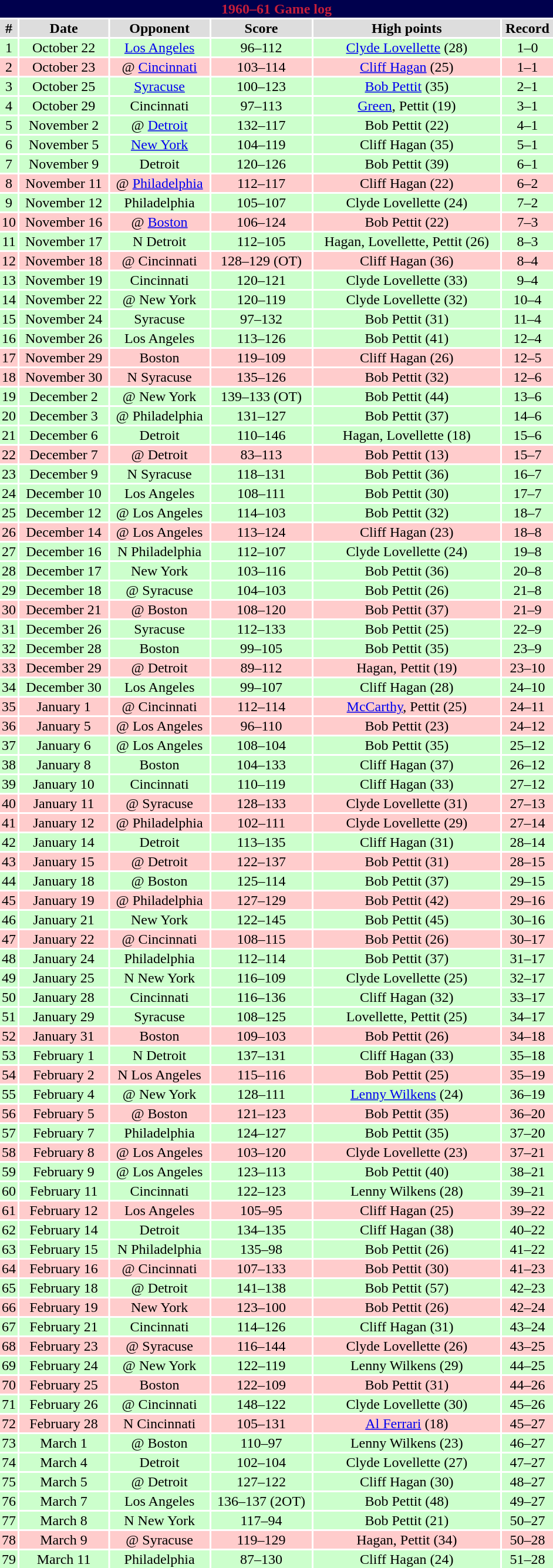<table class="toccolours collapsible" width=50% style="clear:both; margin:1.5em auto; text-align:center">
<tr>
<th colspan=11 style="background:#00004d; color:#C41E3A;">1960–61 Game log</th>
</tr>
<tr align="center" bgcolor="#dddddd">
<td><strong>#</strong></td>
<td><strong>Date</strong></td>
<td><strong>Opponent</strong></td>
<td><strong>Score</strong></td>
<td><strong>High points</strong></td>
<td><strong>Record</strong></td>
</tr>
<tr align="center" bgcolor="ccffcc">
<td>1</td>
<td>October 22</td>
<td><a href='#'>Los Angeles</a></td>
<td>96–112</td>
<td><a href='#'>Clyde Lovellette</a> (28)</td>
<td>1–0</td>
</tr>
<tr align="center" bgcolor="ffcccc">
<td>2</td>
<td>October 23</td>
<td>@ <a href='#'>Cincinnati</a></td>
<td>103–114</td>
<td><a href='#'>Cliff Hagan</a> (25)</td>
<td>1–1</td>
</tr>
<tr align="center" bgcolor="ccffcc">
<td>3</td>
<td>October 25</td>
<td><a href='#'>Syracuse</a></td>
<td>100–123</td>
<td><a href='#'>Bob Pettit</a> (35)</td>
<td>2–1</td>
</tr>
<tr align="center" bgcolor="ccffcc">
<td>4</td>
<td>October 29</td>
<td>Cincinnati</td>
<td>97–113</td>
<td><a href='#'>Green</a>, Pettit (19)</td>
<td>3–1</td>
</tr>
<tr align="center" bgcolor="ccffcc">
<td>5</td>
<td>November 2</td>
<td>@ <a href='#'>Detroit</a></td>
<td>132–117</td>
<td>Bob Pettit (22)</td>
<td>4–1</td>
</tr>
<tr align="center" bgcolor="ccffcc">
<td>6</td>
<td>November 5</td>
<td><a href='#'>New York</a></td>
<td>104–119</td>
<td>Cliff Hagan (35)</td>
<td>5–1</td>
</tr>
<tr align="center" bgcolor="ccffcc">
<td>7</td>
<td>November 9</td>
<td>Detroit</td>
<td>120–126</td>
<td>Bob Pettit (39)</td>
<td>6–1</td>
</tr>
<tr align="center" bgcolor="ffcccc">
<td>8</td>
<td>November 11</td>
<td>@ <a href='#'>Philadelphia</a></td>
<td>112–117</td>
<td>Cliff Hagan (22)</td>
<td>6–2</td>
</tr>
<tr align="center" bgcolor="ccffcc">
<td>9</td>
<td>November 12</td>
<td>Philadelphia</td>
<td>105–107</td>
<td>Clyde Lovellette (24)</td>
<td>7–2</td>
</tr>
<tr align="center" bgcolor="ffcccc">
<td>10</td>
<td>November 16</td>
<td>@ <a href='#'>Boston</a></td>
<td>106–124</td>
<td>Bob Pettit (22)</td>
<td>7–3</td>
</tr>
<tr align="center" bgcolor="ccffcc">
<td>11</td>
<td>November 17</td>
<td>N Detroit</td>
<td>112–105</td>
<td>Hagan, Lovellette, Pettit (26)</td>
<td>8–3</td>
</tr>
<tr align="center" bgcolor="ffcccc">
<td>12</td>
<td>November 18</td>
<td>@ Cincinnati</td>
<td>128–129 (OT)</td>
<td>Cliff Hagan (36)</td>
<td>8–4</td>
</tr>
<tr align="center" bgcolor="ccffcc">
<td>13</td>
<td>November 19</td>
<td>Cincinnati</td>
<td>120–121</td>
<td>Clyde Lovellette (33)</td>
<td>9–4</td>
</tr>
<tr align="center" bgcolor="ccffcc">
<td>14</td>
<td>November 22</td>
<td>@ New York</td>
<td>120–119</td>
<td>Clyde Lovellette (32)</td>
<td>10–4</td>
</tr>
<tr align="center" bgcolor="ccffcc">
<td>15</td>
<td>November 24</td>
<td>Syracuse</td>
<td>97–132</td>
<td>Bob Pettit (31)</td>
<td>11–4</td>
</tr>
<tr align="center" bgcolor="ccffcc">
<td>16</td>
<td>November 26</td>
<td>Los Angeles</td>
<td>113–126</td>
<td>Bob Pettit (41)</td>
<td>12–4</td>
</tr>
<tr align="center" bgcolor="ffcccc">
<td>17</td>
<td>November 29</td>
<td>Boston</td>
<td>119–109</td>
<td>Cliff Hagan (26)</td>
<td>12–5</td>
</tr>
<tr align="center" bgcolor="ffcccc">
<td>18</td>
<td>November 30</td>
<td>N Syracuse</td>
<td>135–126</td>
<td>Bob Pettit (32)</td>
<td>12–6</td>
</tr>
<tr align="center" bgcolor="ccffcc">
<td>19</td>
<td>December 2</td>
<td>@ New York</td>
<td>139–133 (OT)</td>
<td>Bob Pettit (44)</td>
<td>13–6</td>
</tr>
<tr align="center" bgcolor="ccffcc">
<td>20</td>
<td>December 3</td>
<td>@ Philadelphia</td>
<td>131–127</td>
<td>Bob Pettit (37)</td>
<td>14–6</td>
</tr>
<tr align="center" bgcolor="ccffcc">
<td>21</td>
<td>December 6</td>
<td>Detroit</td>
<td>110–146</td>
<td>Hagan, Lovellette (18)</td>
<td>15–6</td>
</tr>
<tr align="center" bgcolor="ffcccc">
<td>22</td>
<td>December 7</td>
<td>@ Detroit</td>
<td>83–113</td>
<td>Bob Pettit (13)</td>
<td>15–7</td>
</tr>
<tr align="center" bgcolor="ccffcc">
<td>23</td>
<td>December 9</td>
<td>N Syracuse</td>
<td>118–131</td>
<td>Bob Pettit (36)</td>
<td>16–7</td>
</tr>
<tr align="center" bgcolor="ccffcc">
<td>24</td>
<td>December 10</td>
<td>Los Angeles</td>
<td>108–111</td>
<td>Bob Pettit (30)</td>
<td>17–7</td>
</tr>
<tr align="center" bgcolor="ccffcc">
<td>25</td>
<td>December 12</td>
<td>@ Los Angeles</td>
<td>114–103</td>
<td>Bob Pettit (32)</td>
<td>18–7</td>
</tr>
<tr align="center" bgcolor="ffcccc">
<td>26</td>
<td>December 14</td>
<td>@ Los Angeles</td>
<td>113–124</td>
<td>Cliff Hagan (23)</td>
<td>18–8</td>
</tr>
<tr align="center" bgcolor="ccffcc">
<td>27</td>
<td>December 16</td>
<td>N Philadelphia</td>
<td>112–107</td>
<td>Clyde Lovellette (24)</td>
<td>19–8</td>
</tr>
<tr align="center" bgcolor="ccffcc">
<td>28</td>
<td>December 17</td>
<td>New York</td>
<td>103–116</td>
<td>Bob Pettit (36)</td>
<td>20–8</td>
</tr>
<tr align="center" bgcolor="ccffcc">
<td>29</td>
<td>December 18</td>
<td>@ Syracuse</td>
<td>104–103</td>
<td>Bob Pettit (26)</td>
<td>21–8</td>
</tr>
<tr align="center" bgcolor="ffcccc">
<td>30</td>
<td>December 21</td>
<td>@ Boston</td>
<td>108–120</td>
<td>Bob Pettit (37)</td>
<td>21–9</td>
</tr>
<tr align="center" bgcolor="ccffcc">
<td>31</td>
<td>December 26</td>
<td>Syracuse</td>
<td>112–133</td>
<td>Bob Pettit (25)</td>
<td>22–9</td>
</tr>
<tr align="center" bgcolor="ccffcc">
<td>32</td>
<td>December 28</td>
<td>Boston</td>
<td>99–105</td>
<td>Bob Pettit (35)</td>
<td>23–9</td>
</tr>
<tr align="center" bgcolor="ffcccc">
<td>33</td>
<td>December 29</td>
<td>@ Detroit</td>
<td>89–112</td>
<td>Hagan, Pettit (19)</td>
<td>23–10</td>
</tr>
<tr align="center" bgcolor="ccffcc">
<td>34</td>
<td>December 30</td>
<td>Los Angeles</td>
<td>99–107</td>
<td>Cliff Hagan (28)</td>
<td>24–10</td>
</tr>
<tr align="center" bgcolor="ffcccc">
<td>35</td>
<td>January 1</td>
<td>@ Cincinnati</td>
<td>112–114</td>
<td><a href='#'>McCarthy</a>, Pettit (25)</td>
<td>24–11</td>
</tr>
<tr align="center" bgcolor="ffcccc">
<td>36</td>
<td>January 5</td>
<td>@ Los Angeles</td>
<td>96–110</td>
<td>Bob Pettit (23)</td>
<td>24–12</td>
</tr>
<tr align="center" bgcolor="ccffcc">
<td>37</td>
<td>January 6</td>
<td>@ Los Angeles</td>
<td>108–104</td>
<td>Bob Pettit (35)</td>
<td>25–12</td>
</tr>
<tr align="center" bgcolor="ccffcc">
<td>38</td>
<td>January 8</td>
<td>Boston</td>
<td>104–133</td>
<td>Cliff Hagan (37)</td>
<td>26–12</td>
</tr>
<tr align="center" bgcolor="ccffcc">
<td>39</td>
<td>January 10</td>
<td>Cincinnati</td>
<td>110–119</td>
<td>Cliff Hagan (33)</td>
<td>27–12</td>
</tr>
<tr align="center" bgcolor="ffcccc">
<td>40</td>
<td>January 11</td>
<td>@ Syracuse</td>
<td>128–133</td>
<td>Clyde Lovellette (31)</td>
<td>27–13</td>
</tr>
<tr align="center" bgcolor="ffcccc">
<td>41</td>
<td>January 12</td>
<td>@ Philadelphia</td>
<td>102–111</td>
<td>Clyde Lovellette (29)</td>
<td>27–14</td>
</tr>
<tr align="center" bgcolor="ccffcc">
<td>42</td>
<td>January 14</td>
<td>Detroit</td>
<td>113–135</td>
<td>Cliff Hagan (31)</td>
<td>28–14</td>
</tr>
<tr align="center" bgcolor="ffcccc">
<td>43</td>
<td>January 15</td>
<td>@ Detroit</td>
<td>122–137</td>
<td>Bob Pettit (31)</td>
<td>28–15</td>
</tr>
<tr align="center" bgcolor="ccffcc">
<td>44</td>
<td>January 18</td>
<td>@ Boston</td>
<td>125–114</td>
<td>Bob Pettit (37)</td>
<td>29–15</td>
</tr>
<tr align="center" bgcolor="ffcccc">
<td>45</td>
<td>January 19</td>
<td>@ Philadelphia</td>
<td>127–129</td>
<td>Bob Pettit (42)</td>
<td>29–16</td>
</tr>
<tr align="center" bgcolor="ccffcc">
<td>46</td>
<td>January 21</td>
<td>New York</td>
<td>122–145</td>
<td>Bob Pettit (45)</td>
<td>30–16</td>
</tr>
<tr align="center" bgcolor="ffcccc">
<td>47</td>
<td>January 22</td>
<td>@ Cincinnati</td>
<td>108–115</td>
<td>Bob Pettit (26)</td>
<td>30–17</td>
</tr>
<tr align="center" bgcolor="ccffcc">
<td>48</td>
<td>January 24</td>
<td>Philadelphia</td>
<td>112–114</td>
<td>Bob Pettit (37)</td>
<td>31–17</td>
</tr>
<tr align="center" bgcolor="ccffcc">
<td>49</td>
<td>January 25</td>
<td>N New York</td>
<td>116–109</td>
<td>Clyde Lovellette (25)</td>
<td>32–17</td>
</tr>
<tr align="center" bgcolor="ccffcc">
<td>50</td>
<td>January 28</td>
<td>Cincinnati</td>
<td>116–136</td>
<td>Cliff Hagan (32)</td>
<td>33–17</td>
</tr>
<tr align="center" bgcolor="ccffcc">
<td>51</td>
<td>January 29</td>
<td>Syracuse</td>
<td>108–125</td>
<td>Lovellette, Pettit (25)</td>
<td>34–17</td>
</tr>
<tr align="center" bgcolor="ffcccc">
<td>52</td>
<td>January 31</td>
<td>Boston</td>
<td>109–103</td>
<td>Bob Pettit (26)</td>
<td>34–18</td>
</tr>
<tr align="center" bgcolor="ccffcc">
<td>53</td>
<td>February 1</td>
<td>N Detroit</td>
<td>137–131</td>
<td>Cliff Hagan (33)</td>
<td>35–18</td>
</tr>
<tr align="center" bgcolor="ffcccc">
<td>54</td>
<td>February 2</td>
<td>N Los Angeles</td>
<td>115–116</td>
<td>Bob Pettit (25)</td>
<td>35–19</td>
</tr>
<tr align="center" bgcolor="ccffcc">
<td>55</td>
<td>February 4</td>
<td>@ New York</td>
<td>128–111</td>
<td><a href='#'>Lenny Wilkens</a> (24)</td>
<td>36–19</td>
</tr>
<tr align="center" bgcolor="ffcccc">
<td>56</td>
<td>February 5</td>
<td>@ Boston</td>
<td>121–123</td>
<td>Bob Pettit (35)</td>
<td>36–20</td>
</tr>
<tr align="center" bgcolor="ccffcc">
<td>57</td>
<td>February 7</td>
<td>Philadelphia</td>
<td>124–127</td>
<td>Bob Pettit (35)</td>
<td>37–20</td>
</tr>
<tr align="center" bgcolor="ffcccc">
<td>58</td>
<td>February 8</td>
<td>@ Los Angeles</td>
<td>103–120</td>
<td>Clyde Lovellette (23)</td>
<td>37–21</td>
</tr>
<tr align="center" bgcolor="ccffcc">
<td>59</td>
<td>February 9</td>
<td>@ Los Angeles</td>
<td>123–113</td>
<td>Bob Pettit (40)</td>
<td>38–21</td>
</tr>
<tr align="center" bgcolor="ccffcc">
<td>60</td>
<td>February 11</td>
<td>Cincinnati</td>
<td>122–123</td>
<td>Lenny Wilkens (28)</td>
<td>39–21</td>
</tr>
<tr align="center" bgcolor="ffcccc">
<td>61</td>
<td>February 12</td>
<td>Los Angeles</td>
<td>105–95</td>
<td>Cliff Hagan (25)</td>
<td>39–22</td>
</tr>
<tr align="center" bgcolor="ccffcc">
<td>62</td>
<td>February 14</td>
<td>Detroit</td>
<td>134–135</td>
<td>Cliff Hagan (38)</td>
<td>40–22</td>
</tr>
<tr align="center" bgcolor="ccffcc">
<td>63</td>
<td>February 15</td>
<td>N Philadelphia</td>
<td>135–98</td>
<td>Bob Pettit (26)</td>
<td>41–22</td>
</tr>
<tr align="center" bgcolor="ffcccc">
<td>64</td>
<td>February 16</td>
<td>@ Cincinnati</td>
<td>107–133</td>
<td>Bob Pettit (30)</td>
<td>41–23</td>
</tr>
<tr align="center" bgcolor="ccffcc">
<td>65</td>
<td>February 18</td>
<td>@ Detroit</td>
<td>141–138</td>
<td>Bob Pettit (57)</td>
<td>42–23</td>
</tr>
<tr align="center" bgcolor="ffcccc">
<td>66</td>
<td>February 19</td>
<td>New York</td>
<td>123–100</td>
<td>Bob Pettit (26)</td>
<td>42–24</td>
</tr>
<tr align="center" bgcolor="ccffcc">
<td>67</td>
<td>February 21</td>
<td>Cincinnati</td>
<td>114–126</td>
<td>Cliff Hagan (31)</td>
<td>43–24</td>
</tr>
<tr align="center" bgcolor="ffcccc">
<td>68</td>
<td>February 23</td>
<td>@ Syracuse</td>
<td>116–144</td>
<td>Clyde Lovellette (26)</td>
<td>43–25</td>
</tr>
<tr align="center" bgcolor="ccffcc">
<td>69</td>
<td>February 24</td>
<td>@ New York</td>
<td>122–119</td>
<td>Lenny Wilkens (29)</td>
<td>44–25</td>
</tr>
<tr align="center" bgcolor="ffcccc">
<td>70</td>
<td>February 25</td>
<td>Boston</td>
<td>122–109</td>
<td>Bob Pettit (31)</td>
<td>44–26</td>
</tr>
<tr align="center" bgcolor="ccffcc">
<td>71</td>
<td>February 26</td>
<td>@ Cincinnati</td>
<td>148–122</td>
<td>Clyde Lovellette (30)</td>
<td>45–26</td>
</tr>
<tr align="center" bgcolor="ffcccc">
<td>72</td>
<td>February 28</td>
<td>N Cincinnati</td>
<td>105–131</td>
<td><a href='#'>Al Ferrari</a> (18)</td>
<td>45–27</td>
</tr>
<tr align="center" bgcolor="ccffcc">
<td>73</td>
<td>March 1</td>
<td>@ Boston</td>
<td>110–97</td>
<td>Lenny Wilkens (23)</td>
<td>46–27</td>
</tr>
<tr align="center" bgcolor="ccffcc">
<td>74</td>
<td>March 4</td>
<td>Detroit</td>
<td>102–104</td>
<td>Clyde Lovellette (27)</td>
<td>47–27</td>
</tr>
<tr align="center" bgcolor="ccffcc">
<td>75</td>
<td>March 5</td>
<td>@ Detroit</td>
<td>127–122</td>
<td>Cliff Hagan (30)</td>
<td>48–27</td>
</tr>
<tr align="center" bgcolor="ccffcc">
<td>76</td>
<td>March 7</td>
<td>Los Angeles</td>
<td>136–137 (2OT)</td>
<td>Bob Pettit (48)</td>
<td>49–27</td>
</tr>
<tr align="center" bgcolor="ccffcc">
<td>77</td>
<td>March 8</td>
<td>N New York</td>
<td>117–94</td>
<td>Bob Pettit (21)</td>
<td>50–27</td>
</tr>
<tr align="center" bgcolor="ffcccc">
<td>78</td>
<td>March 9</td>
<td>@ Syracuse</td>
<td>119–129</td>
<td>Hagan, Pettit (34)</td>
<td>50–28</td>
</tr>
<tr align="center" bgcolor="ccffcc">
<td>79</td>
<td>March 11</td>
<td>Philadelphia</td>
<td>87–130</td>
<td>Cliff Hagan (24)</td>
<td>51–28</td>
</tr>
</table>
